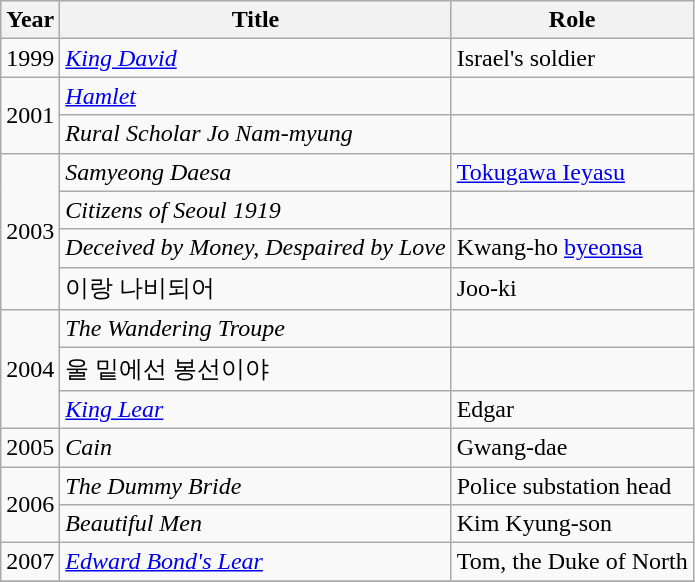<table class="wikitable sortable">
<tr>
<th>Year</th>
<th>Title</th>
<th>Role</th>
</tr>
<tr>
<td>1999</td>
<td><em><a href='#'>King David</a></em></td>
<td>Israel's soldier</td>
</tr>
<tr>
<td rowspan=2>2001</td>
<td><em><a href='#'>Hamlet</a></em></td>
<td></td>
</tr>
<tr>
<td><em>Rural Scholar Jo Nam-myung</em> </td>
<td></td>
</tr>
<tr>
<td rowspan=4>2003</td>
<td><em>Samyeong Daesa</em></td>
<td><a href='#'>Tokugawa Ieyasu</a></td>
</tr>
<tr>
<td><em>Citizens of Seoul 1919</em></td>
<td></td>
</tr>
<tr>
<td><em>Deceived by Money, Despaired by Love</em></td>
<td>Kwang-ho <a href='#'>byeonsa</a></td>
</tr>
<tr>
<td>이랑 나비되어</td>
<td>Joo-ki</td>
</tr>
<tr>
<td rowspan=3>2004</td>
<td><em>The Wandering Troupe</em></td>
<td></td>
</tr>
<tr>
<td>울 밑에선 봉선이야</td>
<td></td>
</tr>
<tr>
<td><em><a href='#'>King Lear</a></em></td>
<td>Edgar</td>
</tr>
<tr>
<td>2005</td>
<td><em>Cain</em></td>
<td>Gwang-dae</td>
</tr>
<tr>
<td rowspan=2>2006</td>
<td><em>The Dummy Bride</em></td>
<td>Police substation head</td>
</tr>
<tr>
<td><em>Beautiful Men</em></td>
<td>Kim Kyung-son</td>
</tr>
<tr>
<td>2007</td>
<td><em><a href='#'>Edward Bond's Lear</a></em></td>
<td>Tom, the Duke of North</td>
</tr>
<tr>
</tr>
</table>
